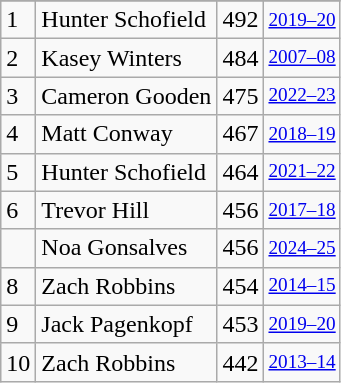<table class="wikitable">
<tr>
</tr>
<tr>
<td>1</td>
<td>Hunter Schofield</td>
<td>492</td>
<td style="font-size:80%;"><a href='#'>2019–20</a></td>
</tr>
<tr>
<td>2</td>
<td>Kasey Winters</td>
<td>484</td>
<td style="font-size:80%;"><a href='#'>2007–08</a></td>
</tr>
<tr>
<td>3</td>
<td>Cameron Gooden</td>
<td>475</td>
<td style="font-size:80%;"><a href='#'>2022–23</a></td>
</tr>
<tr>
<td>4</td>
<td>Matt Conway</td>
<td>467</td>
<td style="font-size:80%;"><a href='#'>2018–19</a></td>
</tr>
<tr>
<td>5</td>
<td>Hunter Schofield</td>
<td>464</td>
<td style="font-size:80%;"><a href='#'>2021–22</a></td>
</tr>
<tr>
<td>6</td>
<td>Trevor Hill</td>
<td>456</td>
<td style="font-size:80%;"><a href='#'>2017–18</a></td>
</tr>
<tr>
<td></td>
<td>Noa Gonsalves</td>
<td>456</td>
<td style="font-size:80%;"><a href='#'>2024–25</a></td>
</tr>
<tr>
<td>8</td>
<td>Zach Robbins</td>
<td>454</td>
<td style="font-size:80%;"><a href='#'>2014–15</a></td>
</tr>
<tr>
<td>9</td>
<td>Jack Pagenkopf</td>
<td>453</td>
<td style="font-size:80%;"><a href='#'>2019–20</a></td>
</tr>
<tr>
<td>10</td>
<td>Zach Robbins</td>
<td>442</td>
<td style="font-size:80%;"><a href='#'>2013–14</a></td>
</tr>
</table>
